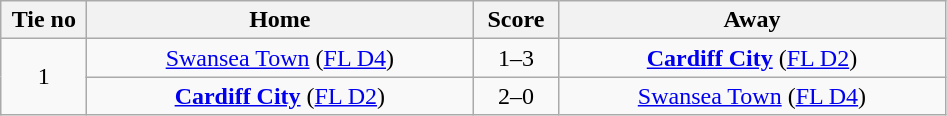<table class="wikitable" style="text-align:center">
<tr>
<th width=50>Tie no</th>
<th width=250>Home</th>
<th width=50>Score</th>
<th width=250>Away</th>
</tr>
<tr>
<td rowspan=2>1</td>
<td><a href='#'>Swansea Town</a> (<a href='#'>FL D4</a>)</td>
<td>1–3</td>
<td><strong><a href='#'>Cardiff City</a></strong> (<a href='#'>FL D2</a>)</td>
</tr>
<tr>
<td><strong><a href='#'>Cardiff City</a></strong> (<a href='#'>FL D2</a>)</td>
<td>2–0</td>
<td><a href='#'>Swansea Town</a> (<a href='#'>FL D4</a>)</td>
</tr>
</table>
